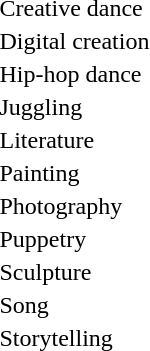<table>
<tr>
<td>Creative dance</td>
<td></td>
<td></td>
<td></td>
</tr>
<tr>
<td>Digital creation</td>
<td></td>
<td></td>
<td></td>
</tr>
<tr>
<td>Hip-hop dance</td>
<td></td>
<td></td>
<td></td>
</tr>
<tr>
<td>Juggling</td>
<td></td>
<td></td>
<td></td>
</tr>
<tr>
<td>Literature</td>
<td></td>
<td></td>
<td></td>
</tr>
<tr>
<td>Painting</td>
<td></td>
<td></td>
<td></td>
</tr>
<tr>
<td>Photography</td>
<td></td>
<td></td>
<td></td>
</tr>
<tr>
<td>Puppetry</td>
<td></td>
<td></td>
<td></td>
</tr>
<tr>
<td>Sculpture</td>
<td></td>
<td></td>
<td></td>
</tr>
<tr>
<td>Song</td>
<td></td>
<td></td>
<td></td>
</tr>
<tr>
<td>Storytelling</td>
<td></td>
<td></td>
<td></td>
</tr>
</table>
